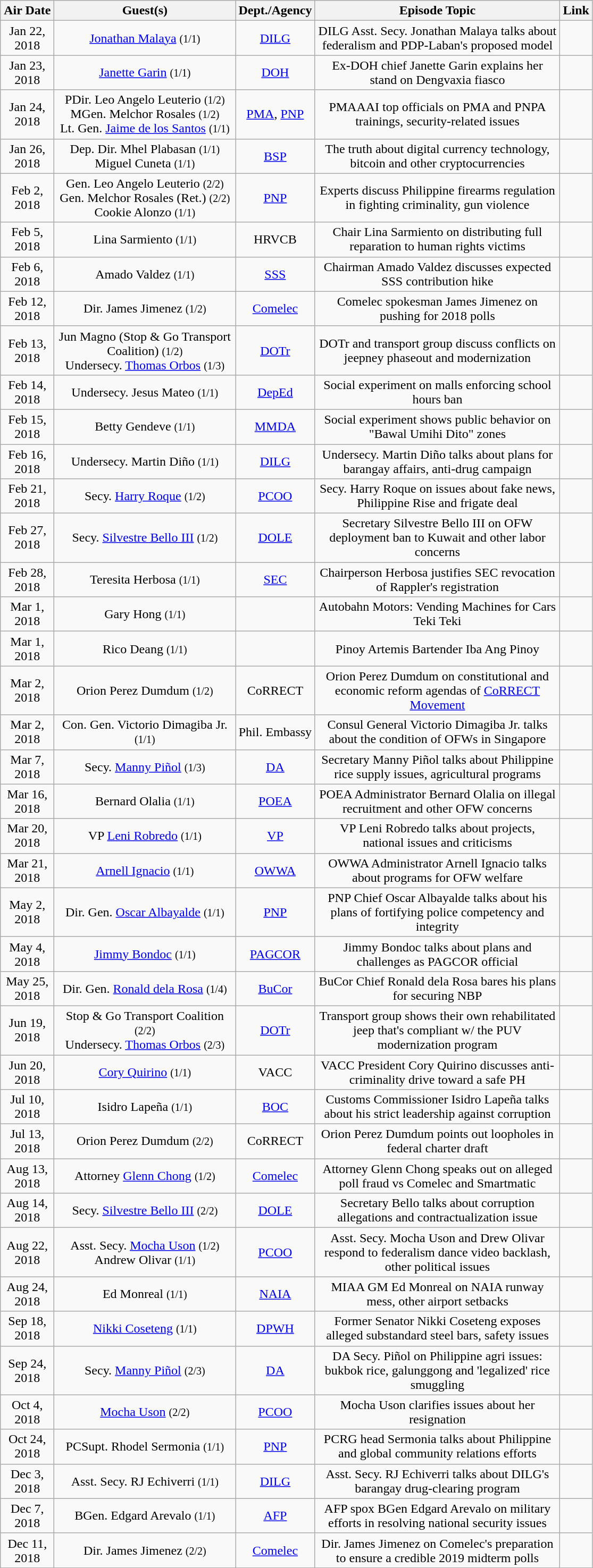<table class="wikitable sortable" style="text-align:center">
<tr>
<th width="60">Air Date</th>
<th width="220">Guest(s)</th>
<th width="30">Dept./Agency</th>
<th width="300">Episode Topic</th>
<th width="30">Link</th>
</tr>
<tr>
<td>Jan 22, 2018</td>
<td><a href='#'>Jonathan Malaya</a> <small>(1/1)</small></td>
<td><a href='#'>DILG</a></td>
<td>DILG Asst. Secy. Jonathan Malaya talks about federalism and PDP-Laban's proposed model</td>
<td></td>
</tr>
<tr>
<td>Jan 23, 2018</td>
<td><a href='#'>Janette Garin</a> <small>(1/1)</small></td>
<td><a href='#'>DOH</a></td>
<td>Ex-DOH chief Janette Garin explains her stand on Dengvaxia fiasco</td>
<td></td>
</tr>
<tr>
<td>Jan 24, 2018</td>
<td>PDir. Leo Angelo Leuterio <small>(1/2)</small> <br> MGen. Melchor Rosales <small>(1/2)</small> <br> Lt. Gen. <a href='#'>Jaime de los Santos</a> <small>(1/1)</small></td>
<td><a href='#'>PMA</a>, <a href='#'>PNP</a></td>
<td>PMAAAI top officials on PMA and PNPA trainings, security-related issues</td>
<td></td>
</tr>
<tr>
<td>Jan 26, 2018</td>
<td>Dep. Dir. Mhel Plabasan <small>(1/1)</small> <br> Miguel Cuneta <small>(1/1)</small></td>
<td><a href='#'>BSP</a></td>
<td>The truth about digital currency technology, bitcoin and other cryptocurrencies</td>
<td></td>
</tr>
<tr>
<td>Feb 2, 2018</td>
<td>Gen. Leo Angelo Leuterio <small>(2/2)</small> <br> Gen. Melchor Rosales (Ret.) <small>(2/2)</small> <br> Cookie Alonzo <small>(1/1)</small></td>
<td><a href='#'>PNP</a></td>
<td>Experts discuss Philippine firearms regulation in fighting criminality, gun violence</td>
<td></td>
</tr>
<tr>
<td>Feb 5, 2018</td>
<td>Lina Sarmiento <small>(1/1)</small></td>
<td>HRVCB</td>
<td>Chair Lina Sarmiento on distributing full reparation to human rights victims</td>
<td></td>
</tr>
<tr>
<td>Feb 6, 2018</td>
<td>Amado Valdez <small>(1/1)</small></td>
<td><a href='#'>SSS</a></td>
<td>Chairman Amado Valdez discusses expected SSS contribution hike</td>
<td></td>
</tr>
<tr>
<td>Feb 12, 2018</td>
<td>Dir. James Jimenez <small>(1/2)</small></td>
<td><a href='#'>Comelec</a></td>
<td>Comelec spokesman James Jimenez on pushing for 2018 polls</td>
<td></td>
</tr>
<tr>
<td>Feb 13, 2018</td>
<td>Jun Magno (Stop & Go Transport Coalition) <small>(1/2)</small> <br> Undersecy. <a href='#'>Thomas Orbos</a> <small>(1/3)</small></td>
<td><a href='#'>DOTr</a></td>
<td>DOTr and transport group discuss conflicts on jeepney phaseout and modernization</td>
<td></td>
</tr>
<tr>
<td>Feb 14, 2018</td>
<td>Undersecy. Jesus Mateo <small>(1/1)</small></td>
<td><a href='#'>DepEd</a></td>
<td>Social experiment on malls enforcing school hours ban</td>
<td></td>
</tr>
<tr>
<td>Feb 15, 2018</td>
<td>Betty Gendeve <small>(1/1)</small></td>
<td><a href='#'>MMDA</a></td>
<td>Social experiment shows public behavior on "Bawal Umihi Dito" zones</td>
<td></td>
</tr>
<tr>
<td>Feb 16, 2018</td>
<td>Undersecy. Martin Diño <small>(1/1)</small></td>
<td><a href='#'>DILG</a></td>
<td>Undersecy. Martin Diño talks about plans for barangay affairs, anti-drug campaign</td>
<td></td>
</tr>
<tr>
<td>Feb 21, 2018</td>
<td>Secy. <a href='#'>Harry Roque</a> <small>(1/2)</small></td>
<td><a href='#'>PCOO</a></td>
<td>Secy. Harry Roque on issues about fake news, Philippine Rise and frigate deal</td>
<td></td>
</tr>
<tr>
<td>Feb 27, 2018</td>
<td>Secy. <a href='#'>Silvestre Bello III</a> <small>(1/2)</small></td>
<td><a href='#'>DOLE</a></td>
<td>Secretary Silvestre Bello III on OFW deployment ban to Kuwait and other labor concerns</td>
<td></td>
</tr>
<tr>
<td>Feb 28, 2018</td>
<td>Teresita Herbosa <small>(1/1)</small></td>
<td><a href='#'>SEC</a></td>
<td>Chairperson Herbosa justifies SEC revocation of Rappler's registration</td>
<td></td>
</tr>
<tr>
<td>Mar 1, 2018</td>
<td>Gary Hong <small>(1/1)</small></td>
<td></td>
<td>Autobahn Motors: Vending Machines for Cars  Teki Teki</td>
<td></td>
</tr>
<tr>
<td>Mar 1, 2018</td>
<td>Rico Deang <small>(1/1)</small></td>
<td></td>
<td>Pinoy Artemis Bartender  Iba Ang Pinoy</td>
<td></td>
</tr>
<tr>
<td>Mar 2, 2018</td>
<td>Orion Perez Dumdum <small>(1/2)</small></td>
<td>CoRRECT</td>
<td>Orion Perez Dumdum on constitutional and economic reform agendas of <a href='#'>CoRRECT Movement</a></td>
<td></td>
</tr>
<tr>
<td>Mar 2, 2018</td>
<td>Con. Gen. Victorio Dimagiba Jr. <small>(1/1)</small></td>
<td>Phil. Embassy</td>
<td>Consul General Victorio Dimagiba Jr. talks about the condition of OFWs in Singapore</td>
<td></td>
</tr>
<tr>
<td>Mar 7, 2018</td>
<td>Secy. <a href='#'>Manny Piñol</a> <small>(1/3)</small></td>
<td><a href='#'>DA</a></td>
<td>Secretary Manny Piñol talks about Philippine rice supply issues, agricultural programs</td>
<td></td>
</tr>
<tr>
<td>Mar 16, 2018</td>
<td>Bernard Olalia <small>(1/1)</small></td>
<td><a href='#'>POEA</a></td>
<td>POEA Administrator Bernard Olalia on illegal recruitment and other OFW concerns</td>
<td></td>
</tr>
<tr>
<td>Mar 20, 2018</td>
<td>VP <a href='#'>Leni Robredo</a> <small>(1/1)</small></td>
<td><a href='#'>VP</a></td>
<td>VP Leni Robredo talks about projects, national issues and criticisms</td>
<td></td>
</tr>
<tr>
<td>Mar 21, 2018</td>
<td><a href='#'>Arnell Ignacio</a> <small>(1/1)</small></td>
<td><a href='#'>OWWA</a></td>
<td>OWWA Administrator Arnell Ignacio talks about programs for OFW welfare</td>
<td></td>
</tr>
<tr>
<td>May 2, 2018</td>
<td>Dir. Gen. <a href='#'>Oscar Albayalde</a> <small>(1/1)</small></td>
<td><a href='#'>PNP</a></td>
<td>PNP Chief Oscar Albayalde talks about his plans of fortifying police competency and integrity</td>
<td></td>
</tr>
<tr>
<td>May 4, 2018</td>
<td><a href='#'>Jimmy Bondoc</a> <small>(1/1)</small></td>
<td><a href='#'>PAGCOR</a></td>
<td>Jimmy Bondoc talks about plans and challenges as PAGCOR official</td>
<td></td>
</tr>
<tr>
<td>May 25, 2018</td>
<td>Dir. Gen. <a href='#'>Ronald dela Rosa</a> <small>(1/4)</small></td>
<td><a href='#'>BuCor</a></td>
<td>BuCor Chief Ronald dela Rosa bares his plans for securing NBP</td>
<td></td>
</tr>
<tr>
<td>Jun 19, 2018</td>
<td>Stop & Go Transport Coalition <small>(2/2)</small> <br> Undersecy. <a href='#'>Thomas Orbos</a> <small>(2/3)</small></td>
<td><a href='#'>DOTr</a></td>
<td>Transport group shows their own rehabilitated jeep that's compliant w/ the PUV modernization program</td>
<td></td>
</tr>
<tr>
<td>Jun 20, 2018</td>
<td><a href='#'>Cory Quirino</a> <small>(1/1)</small></td>
<td>VACC</td>
<td>VACC President Cory Quirino discusses anti-criminality drive toward a safe PH</td>
<td></td>
</tr>
<tr>
<td>Jul 10, 2018</td>
<td>Isidro Lapeña <small>(1/1)</small></td>
<td><a href='#'>BOC</a></td>
<td>Customs Commissioner Isidro Lapeña talks about his strict leadership against corruption</td>
<td></td>
</tr>
<tr>
<td>Jul 13, 2018</td>
<td>Orion Perez Dumdum <small>(2/2)</small></td>
<td>CoRRECT</td>
<td>Orion Perez Dumdum points out loopholes in federal charter draft</td>
<td></td>
</tr>
<tr>
<td>Aug 13, 2018</td>
<td>Attorney <a href='#'>Glenn Chong</a> <small>(1/2)</small></td>
<td><a href='#'>Comelec</a></td>
<td>Attorney Glenn Chong speaks out on alleged poll fraud vs Comelec and Smartmatic</td>
<td></td>
</tr>
<tr>
<td>Aug 14, 2018</td>
<td>Secy. <a href='#'>Silvestre Bello III</a> <small>(2/2)</small></td>
<td><a href='#'>DOLE</a></td>
<td>Secretary Bello talks about corruption allegations and contractualization issue</td>
<td></td>
</tr>
<tr>
<td>Aug 22, 2018</td>
<td>Asst. Secy. <a href='#'>Mocha Uson</a> <small>(1/2)</small> <br> Andrew Olivar <small>(1/1)</small></td>
<td><a href='#'>PCOO</a></td>
<td>Asst. Secy. Mocha Uson and Drew Olivar respond to federalism dance video backlash, other political issues</td>
<td></td>
</tr>
<tr>
<td>Aug 24, 2018</td>
<td>Ed Monreal <small>(1/1)</small></td>
<td><a href='#'>NAIA</a></td>
<td>MIAA GM Ed Monreal on NAIA runway mess, other airport setbacks</td>
<td></td>
</tr>
<tr>
<td>Sep 18, 2018</td>
<td><a href='#'>Nikki Coseteng</a> <small>(1/1)</small></td>
<td><a href='#'>DPWH</a></td>
<td>Former Senator Nikki Coseteng exposes alleged substandard steel bars, safety issues</td>
<td></td>
</tr>
<tr>
<td>Sep 24, 2018</td>
<td>Secy. <a href='#'>Manny Piñol</a> <small>(2/3)</small></td>
<td><a href='#'>DA</a></td>
<td>DA Secy. Piñol on Philippine agri issues: bukbok rice, galunggong and 'legalized' rice smuggling</td>
<td></td>
</tr>
<tr>
<td>Oct 4, 2018</td>
<td><a href='#'>Mocha Uson</a> <small>(2/2)</small></td>
<td><a href='#'>PCOO</a></td>
<td>Mocha Uson clarifies issues about her resignation</td>
<td></td>
</tr>
<tr>
<td>Oct 24, 2018</td>
<td>PCSupt. Rhodel Sermonia <small>(1/1)</small></td>
<td><a href='#'>PNP</a></td>
<td>PCRG head Sermonia talks about Philippine and global community relations efforts</td>
<td></td>
</tr>
<tr>
<td>Dec 3, 2018</td>
<td>Asst. Secy. RJ Echiverri <small>(1/1)</small></td>
<td><a href='#'>DILG</a></td>
<td>Asst. Secy. RJ Echiverri talks about DILG's barangay drug-clearing program</td>
<td></td>
</tr>
<tr>
<td>Dec 7, 2018</td>
<td>BGen. Edgard Arevalo <small>(1/1)</small></td>
<td><a href='#'>AFP</a></td>
<td>AFP spox BGen Edgard Arevalo on military efforts in resolving national security issues</td>
<td></td>
</tr>
<tr>
<td>Dec 11, 2018</td>
<td>Dir. James Jimenez <small>(2/2)</small></td>
<td><a href='#'>Comelec</a></td>
<td>Dir. James Jimenez on Comelec's preparation to ensure a credible 2019 midterm polls</td>
<td></td>
</tr>
</table>
